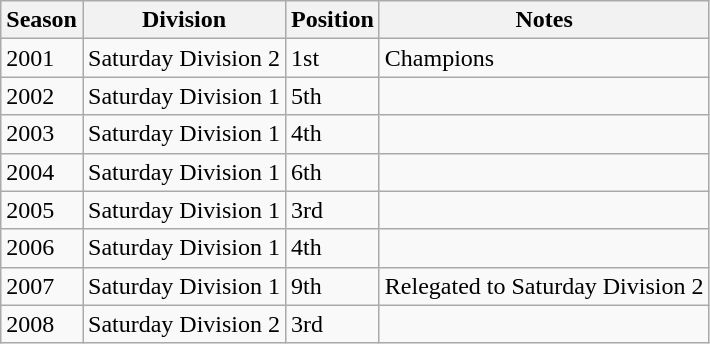<table class="wikitable">
<tr>
<th>Season</th>
<th>Division</th>
<th>Position</th>
<th>Notes</th>
</tr>
<tr>
<td>2001</td>
<td>Saturday Division 2</td>
<td>1st</td>
<td>Champions</td>
</tr>
<tr>
<td>2002</td>
<td>Saturday Division 1</td>
<td>5th</td>
<td></td>
</tr>
<tr>
<td>2003</td>
<td>Saturday Division 1</td>
<td>4th</td>
<td></td>
</tr>
<tr>
<td>2004</td>
<td>Saturday Division 1</td>
<td>6th</td>
<td></td>
</tr>
<tr>
<td>2005</td>
<td>Saturday Division 1</td>
<td>3rd</td>
<td></td>
</tr>
<tr>
<td>2006</td>
<td>Saturday Division 1</td>
<td>4th</td>
<td></td>
</tr>
<tr>
<td>2007</td>
<td>Saturday Division 1</td>
<td>9th</td>
<td>Relegated to Saturday Division 2</td>
</tr>
<tr>
<td>2008</td>
<td>Saturday Division 2</td>
<td>3rd</td>
<td></td>
</tr>
</table>
